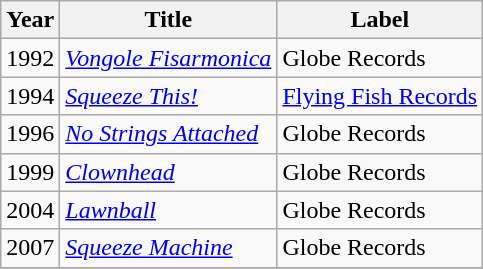<table class="wikitable">
<tr>
<th rowspan="1">Year</th>
<th rowspan="1">Title</th>
<th colspan="1">Label</th>
</tr>
<tr>
<td>1992</td>
<td><em><a href='#'>Vongole Fisarmonica</a></em></td>
<td>Globe Records</td>
</tr>
<tr>
<td>1994</td>
<td><em><a href='#'>Squeeze This!</a></em></td>
<td><a href='#'>Flying Fish Records</a></td>
</tr>
<tr>
<td>1996</td>
<td><em><a href='#'>No Strings Attached</a></em></td>
<td>Globe Records</td>
</tr>
<tr>
<td>1999</td>
<td><em><a href='#'>Clownhead</a></em></td>
<td>Globe Records</td>
</tr>
<tr>
<td>2004</td>
<td><em><a href='#'>Lawnball</a></em></td>
<td>Globe Records</td>
</tr>
<tr>
<td>2007</td>
<td><em><a href='#'>Squeeze Machine</a></em></td>
<td>Globe Records</td>
</tr>
<tr>
</tr>
</table>
